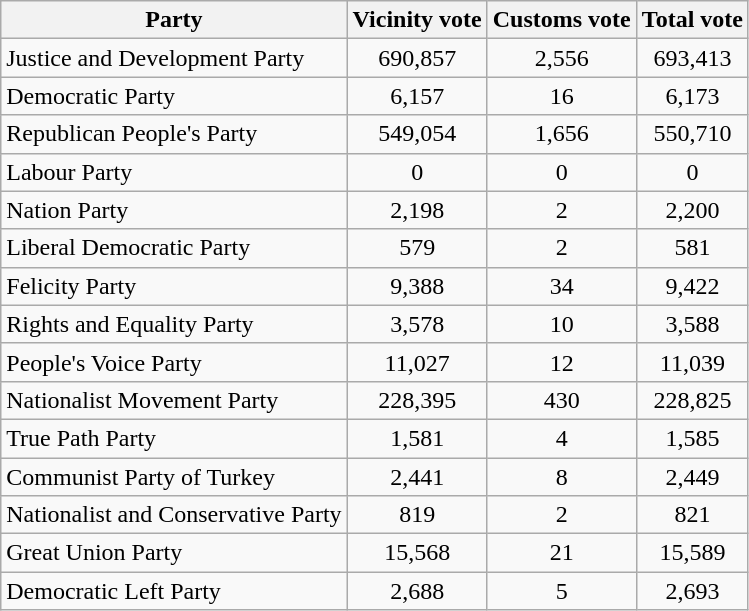<table class="wikitable sortable">
<tr>
<th style="text-align:center;">Party</th>
<th style="text-align:center;">Vicinity vote</th>
<th style="text-align:center;">Customs vote</th>
<th style="text-align:center;">Total vote</th>
</tr>
<tr>
<td>Justice and Development Party</td>
<td style="text-align:center;">690,857</td>
<td style="text-align:center;">2,556</td>
<td style="text-align:center;">693,413</td>
</tr>
<tr>
<td>Democratic Party</td>
<td style="text-align:center;">6,157</td>
<td style="text-align:center;">16</td>
<td style="text-align:center;">6,173</td>
</tr>
<tr>
<td>Republican People's Party</td>
<td style="text-align:center;">549,054</td>
<td style="text-align:center;">1,656</td>
<td style="text-align:center;">550,710</td>
</tr>
<tr>
<td>Labour Party</td>
<td style="text-align:center;">0</td>
<td style="text-align:center;">0</td>
<td style="text-align:center;">0</td>
</tr>
<tr>
<td>Nation Party</td>
<td style="text-align:center;">2,198</td>
<td style="text-align:center;">2</td>
<td style="text-align:center;">2,200</td>
</tr>
<tr>
<td>Liberal Democratic Party</td>
<td style="text-align:center;">579</td>
<td style="text-align:center;">2</td>
<td style="text-align:center;">581</td>
</tr>
<tr>
<td>Felicity Party</td>
<td style="text-align:center;">9,388</td>
<td style="text-align:center;">34</td>
<td style="text-align:center;">9,422</td>
</tr>
<tr>
<td>Rights and Equality Party</td>
<td style="text-align:center;">3,578</td>
<td style="text-align:center;">10</td>
<td style="text-align:center;">3,588</td>
</tr>
<tr>
<td>People's Voice Party</td>
<td style="text-align:center;">11,027</td>
<td style="text-align:center;">12</td>
<td style="text-align:center;">11,039</td>
</tr>
<tr>
<td>Nationalist Movement Party</td>
<td style="text-align:center;">228,395</td>
<td style="text-align:center;">430</td>
<td style="text-align:center;">228,825</td>
</tr>
<tr>
<td>True Path Party</td>
<td style="text-align:center;">1,581</td>
<td style="text-align:center;">4</td>
<td style="text-align:center;">1,585</td>
</tr>
<tr>
<td>Communist Party of Turkey</td>
<td style="text-align:center;">2,441</td>
<td style="text-align:center;">8</td>
<td style="text-align:center;">2,449</td>
</tr>
<tr>
<td>Nationalist and Conservative Party</td>
<td style="text-align:center;">819</td>
<td style="text-align:center;">2</td>
<td style="text-align:center;">821</td>
</tr>
<tr>
<td>Great Union Party</td>
<td style="text-align:center;">15,568</td>
<td style="text-align:center;">21</td>
<td style="text-align:center;">15,589</td>
</tr>
<tr>
<td>Democratic Left Party</td>
<td style="text-align:center;">2,688</td>
<td style="text-align:center;">5</td>
<td style="text-align:center;">2,693</td>
</tr>
</table>
